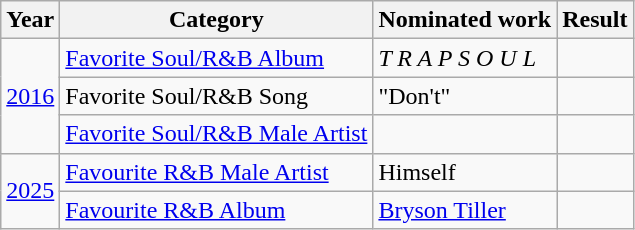<table class="wikitable">
<tr>
<th>Year</th>
<th>Category</th>
<th>Nominated work</th>
<th>Result</th>
</tr>
<tr>
<td rowspan="3"><a href='#'>2016</a></td>
<td><a href='#'>Favorite Soul/R&B Album</a></td>
<td><em>T R A P S O U L</em></td>
<td></td>
</tr>
<tr>
<td>Favorite Soul/R&B Song</td>
<td>"Don't"</td>
<td></td>
</tr>
<tr>
<td><a href='#'>Favorite Soul/R&B Male Artist</a></td>
<td></td>
<td></td>
</tr>
<tr>
<td rowspan="2"><a href='#'>2025</a></td>
<td><a href='#'>Favourite R&B Male Artist</a></td>
<td>Himself</td>
<td></td>
</tr>
<tr>
<td><a href='#'>Favourite R&B Album</a></td>
<td><a href='#'>Bryson Tiller</a></td>
<td></td>
</tr>
</table>
